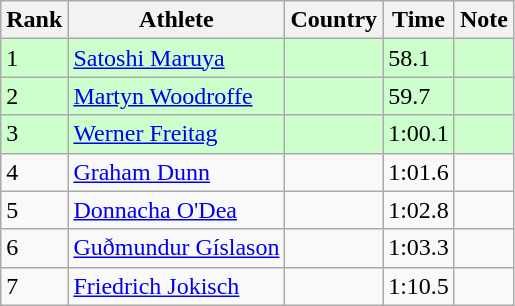<table class="wikitable sortable">
<tr>
<th>Rank</th>
<th>Athlete</th>
<th>Country</th>
<th>Time</th>
<th>Note</th>
</tr>
<tr bgcolor=#CCFFCC>
<td>1</td>
<td><a href='#'>Satoshi Maruya</a></td>
<td></td>
<td>58.1</td>
<td></td>
</tr>
<tr bgcolor=#CCFFCC>
<td>2</td>
<td><a href='#'>Martyn Woodroffe</a></td>
<td></td>
<td>59.7</td>
<td></td>
</tr>
<tr bgcolor=#CCFFCC>
<td>3</td>
<td><a href='#'>Werner Freitag</a></td>
<td></td>
<td>1:00.1</td>
<td></td>
</tr>
<tr>
<td>4</td>
<td><a href='#'>Graham Dunn</a></td>
<td></td>
<td>1:01.6</td>
<td></td>
</tr>
<tr>
<td>5</td>
<td><a href='#'>Donnacha O'Dea</a></td>
<td></td>
<td>1:02.8</td>
<td></td>
</tr>
<tr>
<td>6</td>
<td><a href='#'>Guðmundur Gíslason</a></td>
<td></td>
<td>1:03.3</td>
<td></td>
</tr>
<tr>
<td>7</td>
<td><a href='#'>Friedrich Jokisch</a></td>
<td></td>
<td>1:10.5</td>
<td></td>
</tr>
</table>
